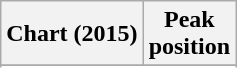<table class="wikitable plainrowheaders sortable">
<tr>
<th scope="col">Chart (2015)</th>
<th scope="col">Peak<br>position</th>
</tr>
<tr>
</tr>
<tr>
</tr>
</table>
